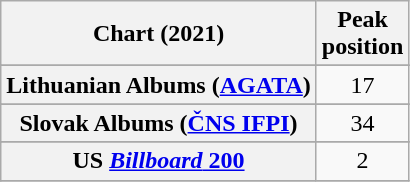<table class="wikitable sortable plainrowheaders" style="text-align:center">
<tr>
<th scope="col">Chart (2021)</th>
<th scope="col">Peak<br>position</th>
</tr>
<tr>
</tr>
<tr>
</tr>
<tr>
</tr>
<tr>
</tr>
<tr>
</tr>
<tr>
</tr>
<tr>
</tr>
<tr>
</tr>
<tr>
</tr>
<tr>
</tr>
<tr>
</tr>
<tr>
</tr>
<tr>
</tr>
<tr>
</tr>
<tr>
<th scope="row">Lithuanian Albums (<a href='#'>AGATA</a>)</th>
<td>17</td>
</tr>
<tr>
</tr>
<tr>
</tr>
<tr>
</tr>
<tr>
</tr>
<tr>
</tr>
<tr>
<th scope="row">Slovak Albums (<a href='#'>ČNS IFPI</a>)</th>
<td>34</td>
</tr>
<tr>
</tr>
<tr>
</tr>
<tr>
</tr>
<tr>
</tr>
<tr>
<th scope="row">US <a href='#'><em>Billboard</em> 200</a></th>
<td>2</td>
</tr>
<tr>
</tr>
</table>
